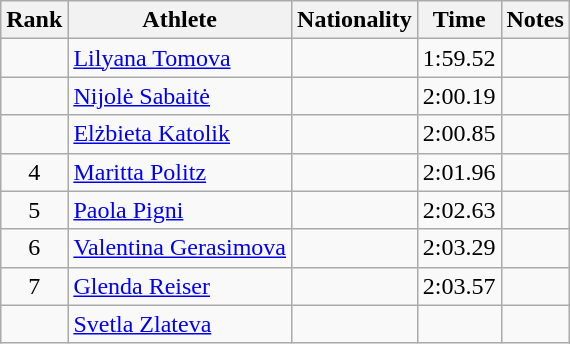<table class="wikitable sortable" style="text-align:center">
<tr>
<th>Rank</th>
<th>Athlete</th>
<th>Nationality</th>
<th>Time</th>
<th>Notes</th>
</tr>
<tr>
<td></td>
<td align=left><a href='#'>Lilyana Tomova</a></td>
<td align=left></td>
<td>1:59.52</td>
<td></td>
</tr>
<tr>
<td></td>
<td align=left><a href='#'>Nijolė Sabaitė</a></td>
<td align=left></td>
<td>2:00.19</td>
<td></td>
</tr>
<tr>
<td></td>
<td align=left><a href='#'>Elżbieta Katolik</a></td>
<td align=left></td>
<td>2:00.85</td>
<td></td>
</tr>
<tr>
<td>4</td>
<td align=left><a href='#'>Maritta Politz</a></td>
<td align=left></td>
<td>2:01.96</td>
<td></td>
</tr>
<tr>
<td>5</td>
<td align=left><a href='#'>Paola Pigni</a></td>
<td align=left></td>
<td>2:02.63</td>
<td></td>
</tr>
<tr>
<td>6</td>
<td align=left><a href='#'>Valentina Gerasimova</a></td>
<td align=left></td>
<td>2:03.29</td>
<td></td>
</tr>
<tr>
<td>7</td>
<td align=left><a href='#'>Glenda Reiser</a></td>
<td align=left></td>
<td>2:03.57</td>
<td></td>
</tr>
<tr>
<td></td>
<td align=left><a href='#'>Svetla Zlateva</a></td>
<td align=left></td>
<td></td>
<td></td>
</tr>
</table>
